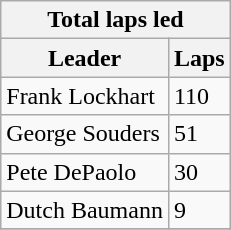<table class="wikitable">
<tr>
<th colspan=2>Total laps led</th>
</tr>
<tr>
<th>Leader</th>
<th>Laps</th>
</tr>
<tr>
<td>Frank Lockhart</td>
<td>110</td>
</tr>
<tr>
<td>George Souders</td>
<td>51</td>
</tr>
<tr>
<td>Pete DePaolo</td>
<td>30</td>
</tr>
<tr>
<td>Dutch Baumann</td>
<td>9</td>
</tr>
<tr>
</tr>
</table>
